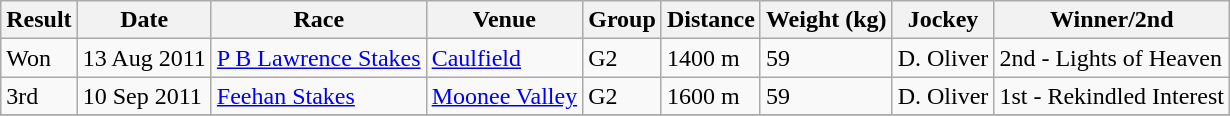<table class="wikitable">
<tr>
<th>Result</th>
<th>Date</th>
<th>Race</th>
<th>Venue</th>
<th>Group</th>
<th>Distance</th>
<th>Weight (kg)</th>
<th>Jockey</th>
<th>Winner/2nd</th>
</tr>
<tr>
<td>Won</td>
<td>13 Aug 2011</td>
<td><a href='#'>P B Lawrence Stakes</a></td>
<td><a href='#'>Caulfield</a></td>
<td>G2</td>
<td>1400 m</td>
<td>59</td>
<td>D. Oliver</td>
<td>2nd - Lights of Heaven</td>
</tr>
<tr>
<td>3rd</td>
<td>10 Sep 2011</td>
<td><a href='#'>Feehan Stakes</a></td>
<td><a href='#'>Moonee Valley</a></td>
<td>G2</td>
<td>1600 m</td>
<td>59</td>
<td>D. Oliver</td>
<td>1st - Rekindled Interest</td>
</tr>
<tr>
</tr>
</table>
